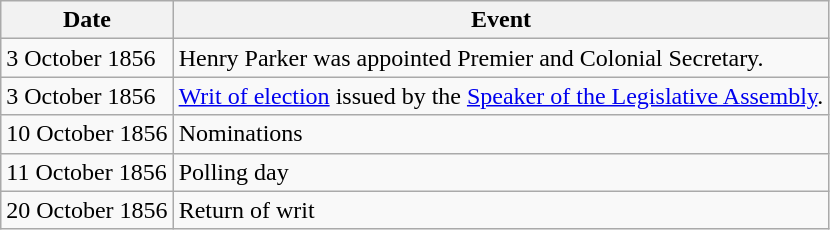<table class="wikitable">
<tr>
<th>Date</th>
<th>Event</th>
</tr>
<tr>
<td>3 October 1856</td>
<td>Henry Parker was appointed Premier and Colonial Secretary.</td>
</tr>
<tr>
<td>3 October 1856</td>
<td><a href='#'>Writ of election</a> issued by the <a href='#'>Speaker of the Legislative Assembly</a>.</td>
</tr>
<tr>
<td>10 October 1856</td>
<td>Nominations</td>
</tr>
<tr>
<td>11 October 1856</td>
<td>Polling day</td>
</tr>
<tr>
<td>20 October 1856</td>
<td>Return of writ</td>
</tr>
</table>
